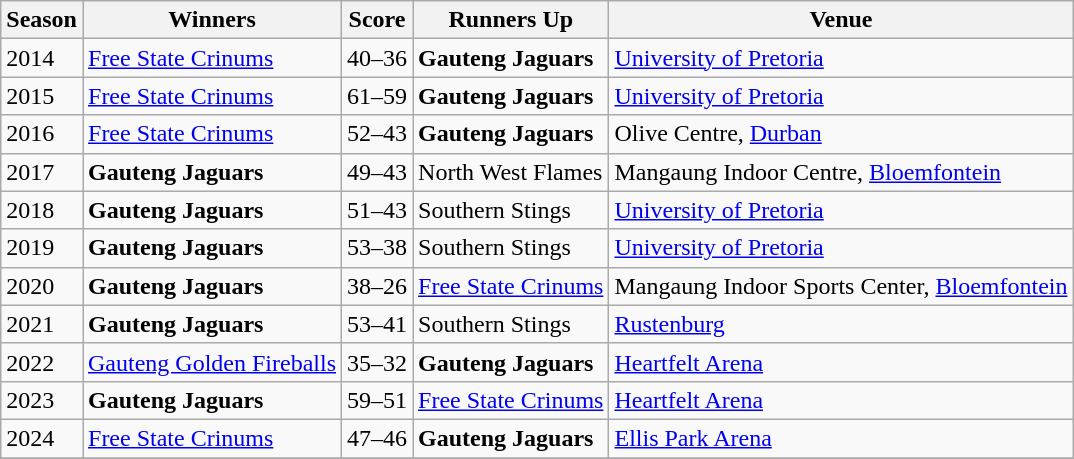<table class="wikitable collapsible">
<tr>
<th>Season</th>
<th>Winners</th>
<th>Score</th>
<th>Runners Up</th>
<th>Venue</th>
</tr>
<tr>
<td>2014</td>
<td><a href='#'>Free State Crinums</a></td>
<td>40–36</td>
<td><strong>Gauteng Jaguars</strong></td>
<td><a href='#'>University of Pretoria</a></td>
</tr>
<tr>
<td>2015</td>
<td><a href='#'>Free State Crinums</a></td>
<td>61–59</td>
<td><strong>Gauteng Jaguars</strong></td>
<td><a href='#'>University of Pretoria</a></td>
</tr>
<tr>
<td>2016</td>
<td><a href='#'>Free State Crinums</a></td>
<td>52–43</td>
<td><strong>Gauteng Jaguars</strong></td>
<td>Olive Centre, <a href='#'>Durban</a></td>
</tr>
<tr>
<td>2017</td>
<td><strong>Gauteng Jaguars</strong></td>
<td>49–43</td>
<td>North West Flames</td>
<td>Mangaung Indoor Centre, <a href='#'>Bloemfontein</a></td>
</tr>
<tr>
<td>2018</td>
<td><strong>Gauteng Jaguars</strong></td>
<td>51–43</td>
<td>Southern Stings</td>
<td><a href='#'>University of Pretoria</a></td>
</tr>
<tr>
<td>2019</td>
<td><strong>Gauteng Jaguars</strong></td>
<td>53–38</td>
<td>Southern Stings</td>
<td><a href='#'>University of Pretoria</a></td>
</tr>
<tr>
<td>2020</td>
<td><strong>Gauteng Jaguars</strong></td>
<td>38–26</td>
<td><a href='#'>Free State Crinums</a></td>
<td>Mangaung Indoor Sports Center, <a href='#'>Bloemfontein</a></td>
</tr>
<tr>
<td>2021</td>
<td><strong>Gauteng Jaguars</strong></td>
<td>53–41</td>
<td>Southern Stings</td>
<td><a href='#'>Rustenburg</a></td>
</tr>
<tr>
<td>2022</td>
<td><a href='#'>Gauteng Golden Fireballs</a></td>
<td>35–32</td>
<td><strong>Gauteng Jaguars</strong></td>
<td><a href='#'>Heartfelt Arena</a></td>
</tr>
<tr>
<td>2023</td>
<td><strong>Gauteng Jaguars</strong></td>
<td>59–51</td>
<td><a href='#'>Free State Crinums</a></td>
<td><a href='#'>Heartfelt Arena</a></td>
</tr>
<tr>
<td>2024</td>
<td><a href='#'>Free State Crinums</a></td>
<td>47–46</td>
<td><strong>Gauteng Jaguars</strong></td>
<td><a href='#'>Ellis Park Arena</a></td>
</tr>
<tr>
</tr>
</table>
